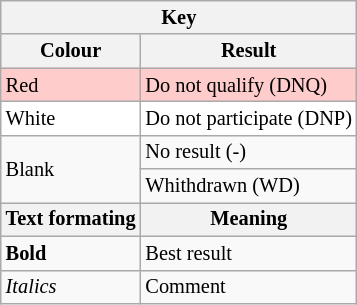<table style="margin-right:0; font-size:85%" class="wikitable">
<tr>
<th colspan=2>Key</th>
</tr>
<tr>
<th>Colour</th>
<th>Result</th>
</tr>
<tr style="background-color:#FFCCCC">
<td>Red</td>
<td>Do not qualify (DNQ)</td>
</tr>
<tr style="background-color:#ffffff">
<td>White</td>
<td>Do not participate (DNP)</td>
</tr>
<tr>
<td rowspan=2>Blank</td>
<td>No result (-)</td>
</tr>
<tr>
<td>Whithdrawn (WD)</td>
</tr>
<tr>
<th>Text formating</th>
<th>Meaning</th>
</tr>
<tr>
<td><strong>Bold</strong></td>
<td>Best result</td>
</tr>
<tr>
<td><em>Italics</em></td>
<td>Comment</td>
</tr>
</table>
